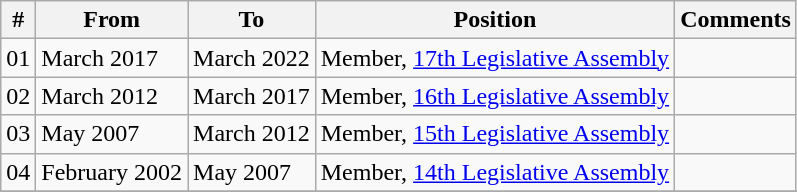<table class="wikitable sortable">
<tr>
<th>#</th>
<th>From</th>
<th>To</th>
<th>Position</th>
<th>Comments</th>
</tr>
<tr>
<td>01</td>
<td>March 2017</td>
<td>March 2022</td>
<td>Member, <a href='#'>17th Legislative Assembly</a></td>
<td></td>
</tr>
<tr>
<td>02</td>
<td>March 2012</td>
<td>March 2017</td>
<td>Member, <a href='#'>16th Legislative Assembly</a></td>
<td></td>
</tr>
<tr>
<td>03</td>
<td>May 2007</td>
<td>March 2012</td>
<td>Member, <a href='#'>15th Legislative Assembly</a></td>
<td></td>
</tr>
<tr>
<td>04</td>
<td>February 2002</td>
<td>May 2007</td>
<td>Member, <a href='#'>14th Legislative Assembly</a></td>
<td></td>
</tr>
<tr>
</tr>
</table>
